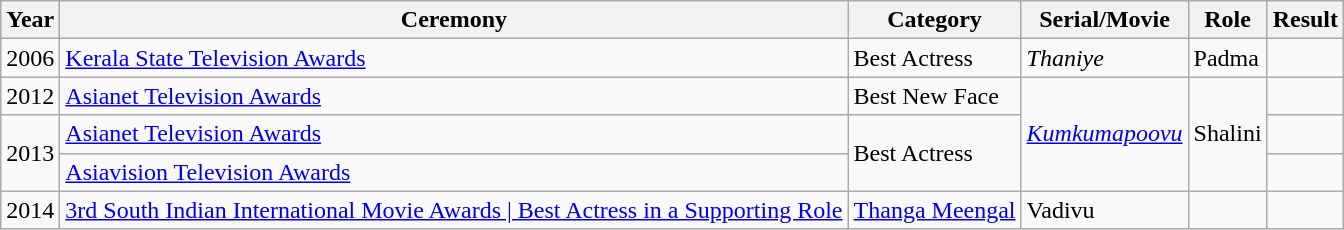<table class="wikitable plainrowheaders">
<tr>
<th scope="col">Year</th>
<th scope="col">Ceremony</th>
<th scope="col">Category</th>
<th scope="col">Serial/Movie</th>
<th scope="col">Role</th>
<th scope="col">Result</th>
</tr>
<tr>
<td rowspan="1">2006</td>
<td><a href='#'>Kerala State Television Awards</a></td>
<td>Best Actress</td>
<td><em>Thaniye</em></td>
<td>Padma</td>
<td></td>
</tr>
<tr>
<td rowspan="1">2012</td>
<td><a href='#'>Asianet Television Awards</a></td>
<td>Best New Face</td>
<td rowspan="3"><em><a href='#'>Kumkumapoovu</a></em></td>
<td rowspan="3">Shalini</td>
<td></td>
</tr>
<tr>
<td rowspan="2">2013</td>
<td><a href='#'>Asianet Television Awards</a></td>
<td rowspan="2">Best Actress</td>
<td></td>
</tr>
<tr>
<td><a href='#'>Asiavision Television Awards</a></td>
<td></td>
</tr>
<tr>
<td rowspan="1">2014</td>
<td><a href='#'> 3rd South Indian International Movie Awards
| Best Actress in a Supporting Role</a></td>
<td><a href='#'>Thanga Meengal</a></td>
<td>Vadivu</td>
<td></td>
</tr>
</table>
